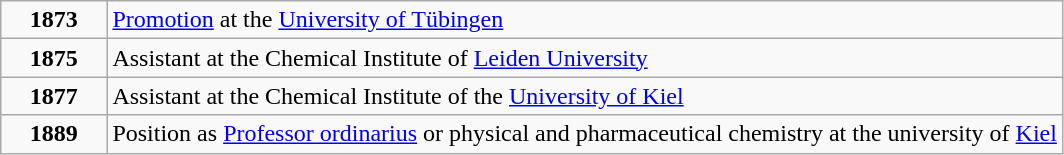<table class="wikitable">
<tr>
<td style="text-align:center;width:10%;"><strong>1873</strong></td>
<td><a href='#'>Promotion</a> at the <a href='#'>University of Tübingen</a></td>
</tr>
<tr>
<td style="text-align:center;width:10%;"><strong>1875</strong></td>
<td>Assistant at the Chemical Institute of <a href='#'>Leiden University</a></td>
</tr>
<tr>
<td style="text-align:center;width:10%;"><strong>1877</strong></td>
<td>Assistant at the Chemical Institute of the <a href='#'>University of Kiel</a></td>
</tr>
<tr>
<td style="text-align:center;width:10%;"><strong>1889</strong></td>
<td>Position as <a href='#'>Professor ordinarius</a> or physical and pharmaceutical chemistry at the university of <a href='#'>Kiel</a></td>
</tr>
</table>
